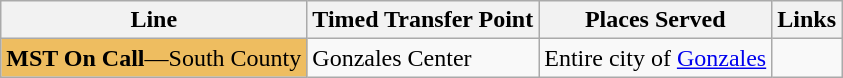<table class="wikitable">
<tr>
<th>Line</th>
<th>Timed Transfer Point</th>
<th>Places Served</th>
<th>Links</th>
</tr>
<tr>
<td style="background:#eebd60; color:#black"><strong>MST On Call</strong>—South County</td>
<td>Gonzales Center</td>
<td>Entire city of <a href='#'>Gonzales</a></td>
<td></td>
</tr>
</table>
